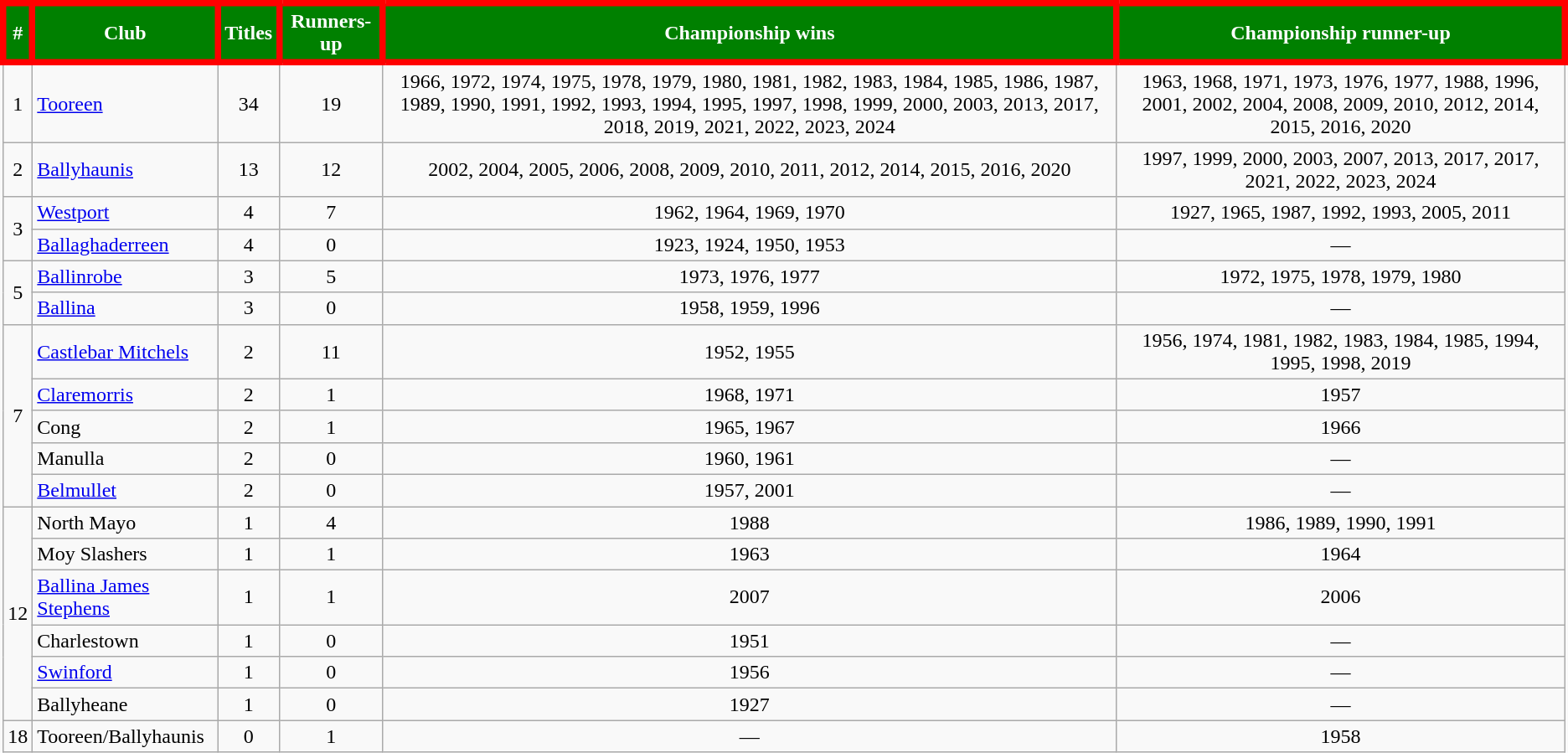<table class="wikitable sortable" style="text-align:center">
<tr>
<th style="background:green;color: white;border:5px solid red">#</th>
<th style="background:green;color: white;border:5px solid red">Club</th>
<th style="background:green;color: white;border:5px solid red">Titles</th>
<th style="background:green;color: white;border:5px solid red">Runners-up</th>
<th style="background:green;color: white;border:5px solid red">Championship wins</th>
<th style="background:green;color: white;border:5px solid red">Championship runner-up</th>
</tr>
<tr>
<td>1</td>
<td style="text-align:left"> <a href='#'>Tooreen</a></td>
<td>34</td>
<td>19</td>
<td>1966, 1972, 1974, 1975, 1978, 1979, 1980, 1981, 1982, 1983, 1984, 1985, 1986, 1987, 1989, 1990, 1991, 1992, 1993, 1994, 1995, 1997, 1998, 1999, 2000, 2003, 2013, 2017, 2018, 2019, 2021, 2022, 2023, 2024</td>
<td>1963, 1968, 1971, 1973, 1976, 1977, 1988, 1996, 2001, 2002, 2004, 2008, 2009, 2010, 2012, 2014, 2015, 2016, 2020</td>
</tr>
<tr>
<td>2</td>
<td style="text-align:left"> <a href='#'>Ballyhaunis</a></td>
<td>13</td>
<td>12</td>
<td>2002, 2004, 2005, 2006, 2008, 2009, 2010, 2011, 2012, 2014, 2015, 2016, 2020</td>
<td>1997, 1999, 2000, 2003, 2007, 2013, 2017, 2017, 2021, 2022, 2023, 2024</td>
</tr>
<tr>
<td rowspan="2">3</td>
<td style="text-align:left"> <a href='#'>Westport</a></td>
<td>4</td>
<td>7</td>
<td>1962, 1964, 1969, 1970</td>
<td>1927, 1965, 1987, 1992, 1993, 2005, 2011</td>
</tr>
<tr>
<td style="text-align:left"> <a href='#'>Ballaghaderreen</a></td>
<td>4</td>
<td>0</td>
<td>1923, 1924, 1950, 1953</td>
<td>—</td>
</tr>
<tr>
<td rowspan="2">5</td>
<td style="text-align:left"> <a href='#'>Ballinrobe</a></td>
<td>3</td>
<td>5</td>
<td>1973, 1976, 1977</td>
<td>1972, 1975, 1978, 1979, 1980</td>
</tr>
<tr>
<td style="text-align:left"> <a href='#'>Ballina</a></td>
<td>3</td>
<td>0</td>
<td>1958, 1959, 1996</td>
<td>—</td>
</tr>
<tr>
<td rowspan="5">7</td>
<td style="text-align:left"> <a href='#'>Castlebar Mitchels</a></td>
<td>2</td>
<td>11</td>
<td>1952, 1955</td>
<td>1956, 1974, 1981, 1982, 1983, 1984, 1985, 1994, 1995, 1998, 2019</td>
</tr>
<tr>
<td style="text-align:left"> <a href='#'>Claremorris</a></td>
<td>2</td>
<td>1</td>
<td>1968, 1971</td>
<td>1957</td>
</tr>
<tr>
<td style="text-align:left"> Cong</td>
<td>2</td>
<td>1</td>
<td>1965, 1967</td>
<td>1966</td>
</tr>
<tr>
<td style="text-align:left"> Manulla</td>
<td>2</td>
<td>0</td>
<td>1960, 1961</td>
<td>—</td>
</tr>
<tr>
<td style="text-align:left"> <a href='#'>Belmullet</a></td>
<td>2</td>
<td>0</td>
<td>1957, 2001</td>
<td>—</td>
</tr>
<tr>
<td rowspan="6">12</td>
<td style="text-align:left"> North Mayo</td>
<td>1</td>
<td>4</td>
<td>1988</td>
<td>1986, 1989, 1990, 1991</td>
</tr>
<tr>
<td style="text-align:left">Moy Slashers</td>
<td>1</td>
<td>1</td>
<td>1963</td>
<td>1964</td>
</tr>
<tr>
<td style="text-align:left"> <a href='#'>Ballina James Stephens</a></td>
<td>1</td>
<td>1</td>
<td>2007</td>
<td>2006</td>
</tr>
<tr>
<td style="text-align:left"> Charlestown</td>
<td>1</td>
<td>0</td>
<td>1951</td>
<td>—</td>
</tr>
<tr>
<td style="text-align:left"> <a href='#'>Swinford</a></td>
<td>1</td>
<td>0</td>
<td>1956</td>
<td>—</td>
</tr>
<tr>
<td style="text-align:left">Ballyheane</td>
<td>1</td>
<td>0</td>
<td>1927</td>
<td>—</td>
</tr>
<tr>
<td>18</td>
<td style="text-align:left">Tooreen/Ballyhaunis</td>
<td>0</td>
<td>1</td>
<td>—</td>
<td>1958</td>
</tr>
</table>
